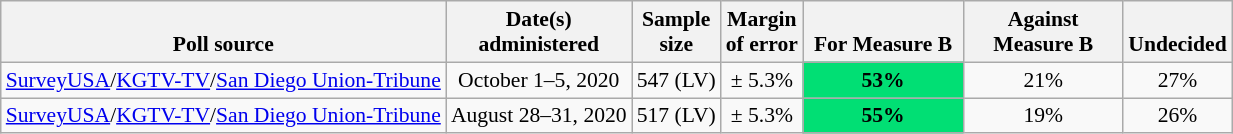<table class="wikitable" style="font-size:90%;text-align:center;">
<tr valign=bottom>
<th>Poll source</th>
<th>Date(s)<br>administered</th>
<th>Sample<br>size</th>
<th>Margin<br>of error</th>
<th style="width:100px;">For Measure B</th>
<th style="width:100px;">Against Measure B</th>
<th>Undecided</th>
</tr>
<tr>
<td style="text-align:left;"><a href='#'>SurveyUSA</a>/<a href='#'>KGTV-TV</a>/<a href='#'>San Diego Union-Tribune</a></td>
<td>October 1–5, 2020</td>
<td>547 (LV)</td>
<td>± 5.3%</td>
<td style="background: rgb(1,223,116);"><strong>53%</strong></td>
<td>21%</td>
<td>27%</td>
</tr>
<tr>
<td style="text-align:left;"><a href='#'>SurveyUSA</a>/<a href='#'>KGTV-TV</a>/<a href='#'>San Diego Union-Tribune</a></td>
<td>August 28–31, 2020</td>
<td>517 (LV)</td>
<td>± 5.3%</td>
<td style="background: rgb(1,223,116);"><strong>55%</strong></td>
<td>19%</td>
<td>26%</td>
</tr>
</table>
